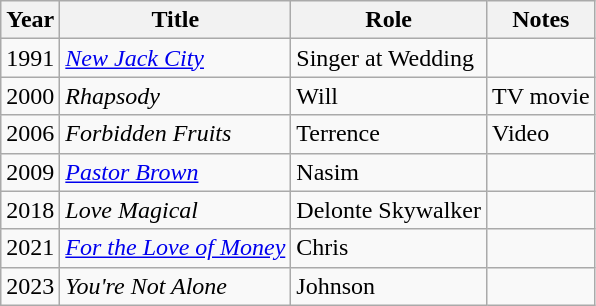<table class="wikitable plainrowheaders sortable" style="margin–right: 0;">
<tr>
<th>Year</th>
<th>Title</th>
<th>Role</th>
<th>Notes</th>
</tr>
<tr>
<td>1991</td>
<td><em><a href='#'>New Jack City</a></em></td>
<td>Singer at Wedding</td>
<td></td>
</tr>
<tr>
<td>2000</td>
<td><em>Rhapsody</em></td>
<td>Will</td>
<td>TV movie</td>
</tr>
<tr>
<td>2006</td>
<td><em>Forbidden Fruits</em></td>
<td>Terrence</td>
<td>Video</td>
</tr>
<tr>
<td>2009</td>
<td><em><a href='#'>Pastor Brown</a></em></td>
<td>Nasim</td>
<td></td>
</tr>
<tr>
<td>2018</td>
<td><em>Love Magical</em></td>
<td>Delonte Skywalker</td>
<td></td>
</tr>
<tr>
<td>2021</td>
<td><em><a href='#'>For the Love of Money</a></em></td>
<td>Chris</td>
<td></td>
</tr>
<tr>
<td>2023</td>
<td><em>You're Not Alone</em></td>
<td>Johnson</td>
<td></td>
</tr>
</table>
